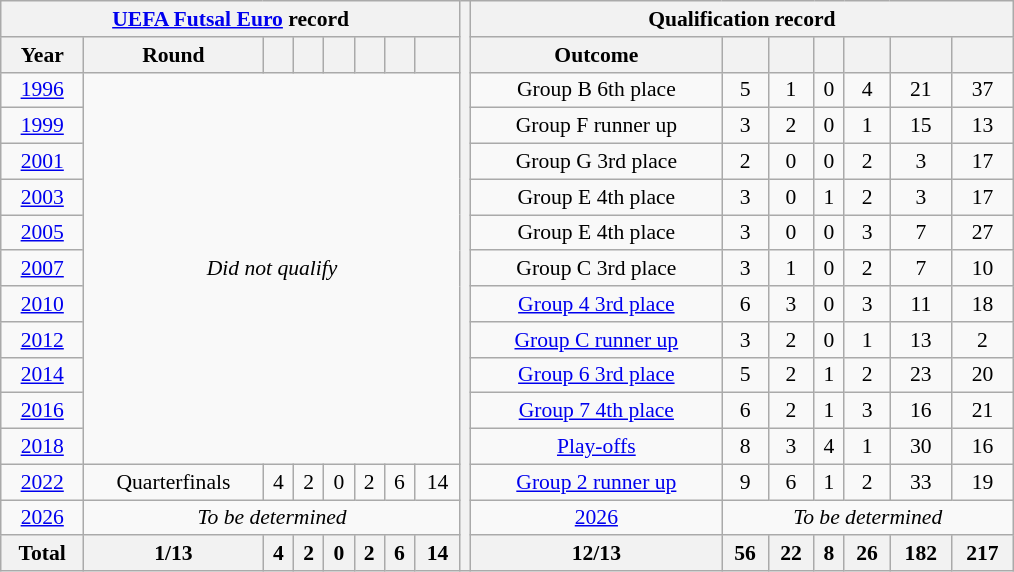<table class="wikitable" style="text-align: center;font-size:90%;">
<tr>
<th colspan=8><a href='#'>UEFA Futsal Euro</a> record</th>
<th width=1% rowspan=17></th>
<th colspan=7>Qualification record</th>
</tr>
<tr>
<th>Year</th>
<th>Round</th>
<th></th>
<th></th>
<th></th>
<th></th>
<th></th>
<th></th>
<th>Outcome</th>
<th></th>
<th></th>
<th></th>
<th></th>
<th></th>
<th></th>
</tr>
<tr>
<td> <a href='#'>1996</a></td>
<td colspan=7 rowspan=11><em>Did not qualify</em></td>
<td>Group B 6th place</td>
<td>5</td>
<td>1</td>
<td>0</td>
<td>4</td>
<td>21</td>
<td>37</td>
</tr>
<tr - bgcolor=>
<td> <a href='#'>1999</a></td>
<td>Group F runner up</td>
<td>3</td>
<td>2</td>
<td>0</td>
<td>1</td>
<td>15</td>
<td>13</td>
</tr>
<tr - bgcolor=>
<td> <a href='#'>2001</a></td>
<td>Group G 3rd place</td>
<td>2</td>
<td>0</td>
<td>0</td>
<td>2</td>
<td>3</td>
<td>17</td>
</tr>
<tr - bgcolor=>
<td> <a href='#'>2003</a></td>
<td>Group E 4th place</td>
<td>3</td>
<td>0</td>
<td>1</td>
<td>2</td>
<td>3</td>
<td>17</td>
</tr>
<tr - bgcolor=>
<td> <a href='#'>2005</a></td>
<td>Group E 4th place</td>
<td>3</td>
<td>0</td>
<td>0</td>
<td>3</td>
<td>7</td>
<td>27</td>
</tr>
<tr - bgcolor=>
<td> <a href='#'>2007</a></td>
<td>Group C 3rd place</td>
<td>3</td>
<td>1</td>
<td>0</td>
<td>2</td>
<td>7</td>
<td>10</td>
</tr>
<tr - bgcolor=>
<td> <a href='#'>2010</a></td>
<td><a href='#'>Group 4 3rd place</a></td>
<td>6</td>
<td>3</td>
<td>0</td>
<td>3</td>
<td>11</td>
<td>18</td>
</tr>
<tr - bgcolor=>
<td> <a href='#'>2012</a></td>
<td><a href='#'>Group C runner up</a></td>
<td>3</td>
<td>2</td>
<td>0</td>
<td>1</td>
<td>13</td>
<td>2</td>
</tr>
<tr - bgcolor=>
<td> <a href='#'>2014</a></td>
<td><a href='#'>Group 6 3rd place</a></td>
<td>5</td>
<td>2</td>
<td>1</td>
<td>2</td>
<td>23</td>
<td>20</td>
</tr>
<tr - bgcolor=>
<td> <a href='#'>2016</a></td>
<td><a href='#'>Group 7 4th place</a></td>
<td>6</td>
<td>2</td>
<td>1</td>
<td>3</td>
<td>16</td>
<td>21</td>
</tr>
<tr - bgcolor=>
<td> <a href='#'>2018</a></td>
<td><a href='#'>Play-offs</a></td>
<td>8</td>
<td>3</td>
<td>4</td>
<td>1</td>
<td>30</td>
<td>16</td>
</tr>
<tr - bgcolor=>
<td> <a href='#'>2022</a></td>
<td>Quarterfinals</td>
<td>4</td>
<td>2</td>
<td>0</td>
<td>2</td>
<td>6</td>
<td>14</td>
<td><a href='#'>Group 2 runner up</a></td>
<td>9</td>
<td>6</td>
<td>1</td>
<td>2</td>
<td>33</td>
<td>19</td>
</tr>
<tr>
<td> <a href='#'>2026</a></td>
<td colspan=7><em>To be determined</em></td>
<td><a href='#'>2026</a></td>
<td colspan=7><em>To be determined</em></td>
</tr>
<tr>
<th><strong>Total</strong></th>
<th>1/13</th>
<th>4</th>
<th>2</th>
<th>0</th>
<th>2</th>
<th>6</th>
<th>14</th>
<th>12/13</th>
<th>56</th>
<th>22</th>
<th>8</th>
<th>26</th>
<th>182</th>
<th>217</th>
</tr>
</table>
